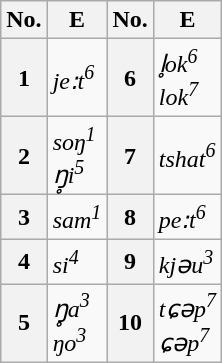<table class="wikitable">
<tr>
<th>No.</th>
<th>E</th>
<th>No.</th>
<th>E</th>
</tr>
<tr>
<th>1</th>
<td><em>je꞉t<sup>6</sup></em></td>
<th>6</th>
<td><em>l̥ok<sup>6</sup></em><br><em>lok<sup>7</sup></em></td>
</tr>
<tr>
<th>2</th>
<td><em>soŋ<sup>1</sup></em><br><em>ŋ̥i<sup>5</sup></em></td>
<th>7</th>
<td><em>tshat<sup>6</sup></em></td>
</tr>
<tr>
<th>3</th>
<td><em>sam<sup>1</sup></em></td>
<th>8</th>
<td><em>pe꞉t<sup>6</sup></em></td>
</tr>
<tr>
<th>4</th>
<td><em>si<sup>4</sup></em></td>
<th>9</th>
<td><em>kjəu<sup>3</sup></em></td>
</tr>
<tr>
<th>5</th>
<td><em>ŋ̥a<sup>3</sup></em><br><em>ŋo<sup>3</sup></em></td>
<th>10</th>
<td><em>tɕəp<sup>7</sup></em><br><em>ɕəp<sup>7</sup></em></td>
</tr>
</table>
